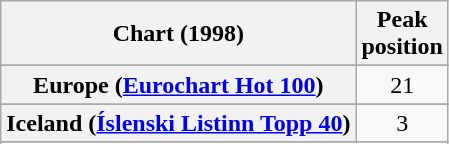<table class="wikitable sortable plainrowheaders" style="text-align:center">
<tr>
<th>Chart (1998)</th>
<th>Peak<br>position</th>
</tr>
<tr>
</tr>
<tr>
<th scope="row">Europe (<a href='#'>Eurochart Hot 100</a>)</th>
<td>21</td>
</tr>
<tr>
</tr>
<tr>
</tr>
<tr>
<th scope="row">Iceland (<a href='#'>Íslenski Listinn Topp 40</a>)</th>
<td>3</td>
</tr>
<tr>
</tr>
<tr>
</tr>
<tr>
</tr>
<tr>
</tr>
<tr>
</tr>
<tr>
</tr>
<tr>
</tr>
<tr>
</tr>
</table>
